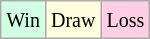<table class="wikitable">
<tr>
<td style="background:#d0ffe3;"><small>Win</small></td>
<td style="background:#ffffdd;"><small>Draw</small></td>
<td style="background:#ffd0e3;"><small>Loss</small></td>
</tr>
</table>
